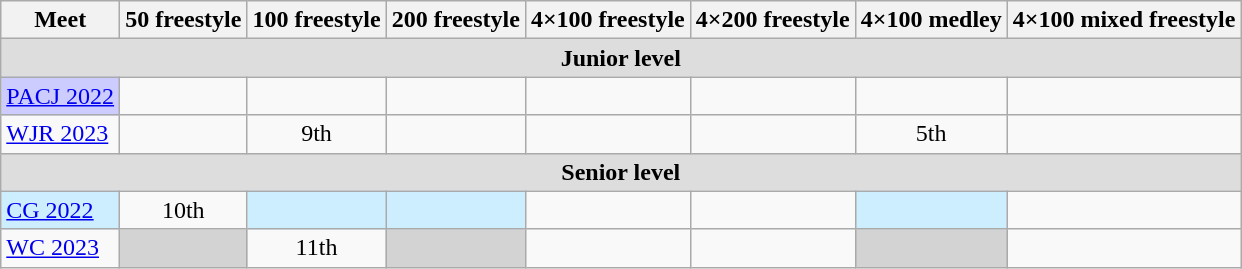<table class="sortable wikitable">
<tr>
<th>Meet</th>
<th class="unsortable">50 freestyle</th>
<th class="unsortable">100 freestyle</th>
<th class="unsortable">200 freestyle</th>
<th class="unsortable">4×100 freestyle</th>
<th class="unsortable">4×200 freestyle</th>
<th class="unsortable">4×100 medley</th>
<th class="unsortable">4×100 mixed freestyle</th>
</tr>
<tr bgcolor="#DDDDDD">
<td colspan="8" align="center"><strong>Junior level</strong></td>
</tr>
<tr>
<td style="background:#ccccff"><a href='#'>PACJ 2022</a></td>
<td align="center"></td>
<td align="center"></td>
<td align="center"></td>
<td align="center"></td>
<td align="center"></td>
<td align="center"></td>
<td></td>
</tr>
<tr>
<td><a href='#'>WJR 2023</a></td>
<td align="center"></td>
<td align="center">9th</td>
<td align="center"></td>
<td align="center"></td>
<td align="center"></td>
<td align="center">5th</td>
<td align="center"></td>
</tr>
<tr bgcolor="#DDDDDD">
<td colspan="8" align="center"><strong>Senior level</strong></td>
</tr>
<tr>
<td style="background:#cceeff"><a href='#'>CG 2022</a></td>
<td align="center">10th</td>
<td style="background:#cceeff"></td>
<td style="background:#cceeff"></td>
<td align="center"></td>
<td align="center"></td>
<td style="background:#cceeff"></td>
<td align="center"></td>
</tr>
<tr>
<td><a href='#'>WC 2023</a></td>
<td style="background:#d3d3d3"></td>
<td align="center">11th</td>
<td style="background:#d3d3d3"></td>
<td align="center"></td>
<td align="center"></td>
<td style="background:#d3d3d3"></td>
<td align="center"></td>
</tr>
</table>
